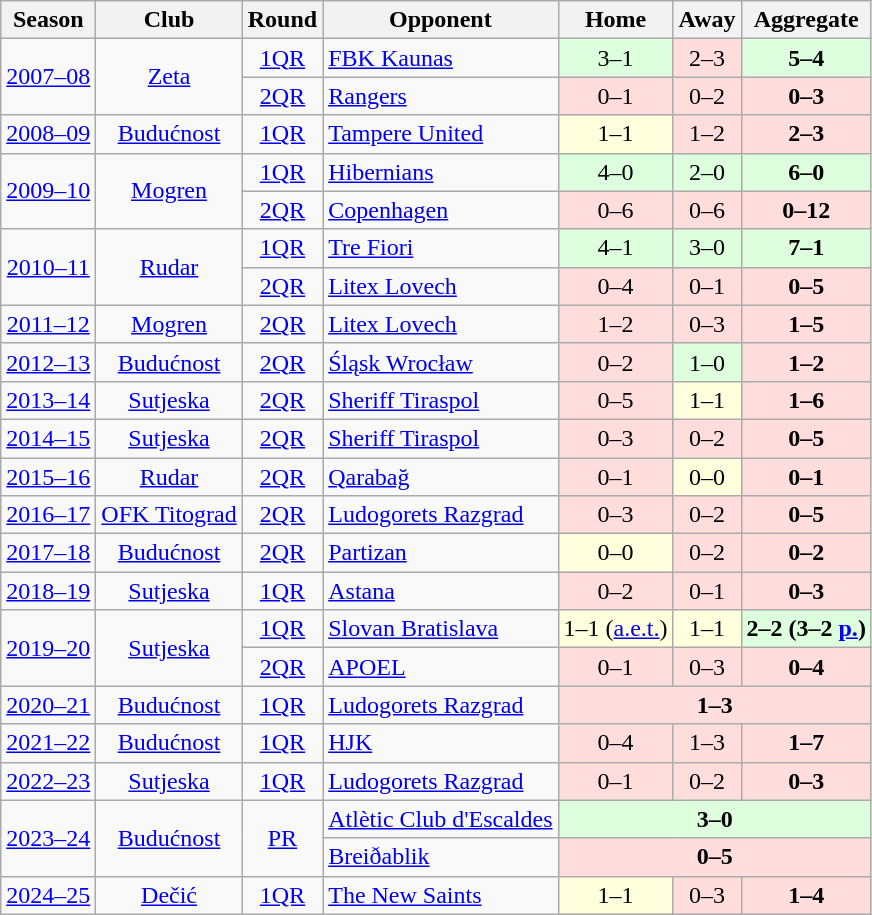<table class="wikitable" style="text-align: center">
<tr>
<th>Season</th>
<th>Club</th>
<th>Round</th>
<th>Opponent</th>
<th>Home</th>
<th>Away</th>
<th>Aggregate</th>
</tr>
<tr>
<td rowspan=2><a href='#'>2007–08</a></td>
<td rowspan=2><a href='#'>Zeta</a></td>
<td><a href='#'>1QR</a></td>
<td align="left"> <a href='#'>FBK Kaunas</a></td>
<td bgcolor="#ddffdd">3–1</td>
<td bgcolor="#ffdddd">2–3</td>
<td bgcolor="#ddffdd"><strong>5–4</strong></td>
</tr>
<tr>
<td><a href='#'>2QR</a></td>
<td align="left"> <a href='#'>Rangers</a></td>
<td bgcolor="#ffdddd">0–1</td>
<td bgcolor="#ffdddd">0–2</td>
<td bgcolor="#ffdddd"><strong>0–3</strong></td>
</tr>
<tr>
<td><a href='#'>2008–09</a></td>
<td><a href='#'>Budućnost</a></td>
<td><a href='#'>1QR</a></td>
<td align="left"> <a href='#'>Tampere United</a></td>
<td bgcolor="#ffffdd">1–1</td>
<td bgcolor="#ffdddd">1–2</td>
<td bgcolor="#ffdddd"><strong>2–3</strong></td>
</tr>
<tr>
<td rowspan=2><a href='#'>2009–10</a></td>
<td rowspan=2><a href='#'>Mogren</a></td>
<td><a href='#'>1QR</a></td>
<td align="left"> <a href='#'>Hibernians</a></td>
<td bgcolor="#ddffdd">4–0</td>
<td bgcolor="#ddffdd">2–0</td>
<td bgcolor="#ddffdd"><strong>6–0</strong></td>
</tr>
<tr>
<td><a href='#'>2QR</a></td>
<td align="left"> <a href='#'>Copenhagen</a></td>
<td bgcolor="#ffdddd">0–6</td>
<td bgcolor="#ffdddd">0–6</td>
<td bgcolor="#ffdddd"><strong>0–12</strong></td>
</tr>
<tr>
<td rowspan=2><a href='#'>2010–11</a></td>
<td rowspan=2><a href='#'>Rudar</a></td>
<td><a href='#'>1QR</a></td>
<td align="left"> <a href='#'>Tre Fiori</a></td>
<td bgcolor="#ddffdd">4–1</td>
<td bgcolor="#ddffdd">3–0</td>
<td bgcolor="#ddffdd"><strong>7–1</strong></td>
</tr>
<tr>
<td><a href='#'>2QR</a></td>
<td align="left"> <a href='#'>Litex Lovech</a></td>
<td bgcolor="#ffdddd">0–4</td>
<td bgcolor="#ffdddd">0–1</td>
<td bgcolor="#ffdddd"><strong>0–5</strong></td>
</tr>
<tr>
<td><a href='#'>2011–12</a></td>
<td><a href='#'>Mogren</a></td>
<td><a href='#'>2QR</a></td>
<td align="left"> <a href='#'>Litex Lovech</a></td>
<td bgcolor="#ffdddd">1–2</td>
<td bgcolor="#ffdddd">0–3</td>
<td bgcolor="#ffdddd"><strong>1–5</strong></td>
</tr>
<tr>
<td><a href='#'>2012–13</a></td>
<td><a href='#'>Budućnost</a></td>
<td><a href='#'>2QR</a></td>
<td align="left"> <a href='#'>Śląsk Wrocław</a></td>
<td bgcolor="#ffdddd">0–2</td>
<td bgcolor="#ddffdd">1–0</td>
<td bgcolor="#ffdddd"><strong>1–2</strong></td>
</tr>
<tr>
<td><a href='#'>2013–14</a></td>
<td><a href='#'>Sutjeska</a></td>
<td><a href='#'>2QR</a></td>
<td align="left"> <a href='#'>Sheriff Tiraspol</a></td>
<td bgcolor="#ffdddd">0–5</td>
<td bgcolor="#ffffdd">1–1</td>
<td bgcolor="#ffdddd"><strong>1–6</strong></td>
</tr>
<tr>
<td><a href='#'>2014–15</a></td>
<td><a href='#'>Sutjeska</a></td>
<td><a href='#'>2QR</a></td>
<td align="left"> <a href='#'>Sheriff Tiraspol</a></td>
<td bgcolor="#ffdddd">0–3</td>
<td bgcolor="#ffdddd">0–2</td>
<td bgcolor="#ffdddd"><strong>0–5</strong></td>
</tr>
<tr>
<td><a href='#'>2015–16</a></td>
<td><a href='#'>Rudar</a></td>
<td><a href='#'>2QR</a></td>
<td align="left"> <a href='#'>Qarabağ</a></td>
<td bgcolor="#ffdddd">0–1</td>
<td bgcolor="#ffffdd">0–0</td>
<td bgcolor="#ffdddd"><strong>0–1</strong></td>
</tr>
<tr>
<td><a href='#'>2016–17</a></td>
<td><a href='#'>OFK Titograd</a></td>
<td><a href='#'>2QR</a></td>
<td align="left"> <a href='#'>Ludogorets Razgrad</a></td>
<td bgcolor="#ffdddd">0–3</td>
<td bgcolor="#ffdddd">0–2</td>
<td bgcolor="#ffdddd"><strong>0–5</strong></td>
</tr>
<tr>
<td><a href='#'>2017–18</a></td>
<td><a href='#'>Budućnost</a></td>
<td><a href='#'>2QR</a></td>
<td align="left"> <a href='#'>Partizan</a></td>
<td bgcolor="#ffffdd">0–0</td>
<td bgcolor="#ffdddd">0–2</td>
<td bgcolor="#ffdddd"><strong>0–2</strong></td>
</tr>
<tr>
<td><a href='#'>2018–19</a></td>
<td><a href='#'>Sutjeska</a></td>
<td><a href='#'>1QR</a></td>
<td align="left"> <a href='#'>Astana</a></td>
<td bgcolor="#ffdddd">0–2</td>
<td bgcolor="#ffdddd">0–1</td>
<td bgcolor="#ffdddd"><strong>0–3</strong></td>
</tr>
<tr>
<td rowspan=2><a href='#'>2019–20</a></td>
<td rowspan=2><a href='#'>Sutjeska</a></td>
<td><a href='#'>1QR</a></td>
<td align="left"> <a href='#'>Slovan Bratislava</a></td>
<td bgcolor="#ffffdd">1–1 (<a href='#'>a.e.t.</a>)</td>
<td bgcolor="#ffffdd">1–1</td>
<td bgcolor="#ddffdd"><strong>2–2 (3–2 <a href='#'>p.</a>)</strong></td>
</tr>
<tr>
<td><a href='#'>2QR</a></td>
<td align="left"> <a href='#'>APOEL</a></td>
<td bgcolor="#ffdddd">0–1</td>
<td bgcolor="#ffdddd">0–3</td>
<td bgcolor="#ffdddd"><strong>0–4</strong></td>
</tr>
<tr>
<td><a href='#'>2020–21</a></td>
<td><a href='#'>Budućnost</a></td>
<td><a href='#'>1QR</a></td>
<td align="left"> <a href='#'>Ludogorets Razgrad</a></td>
<td bgcolor="#ffdddd" colspan=3><strong>1–3</strong></td>
</tr>
<tr>
<td><a href='#'>2021–22</a></td>
<td><a href='#'>Budućnost</a></td>
<td><a href='#'>1QR</a></td>
<td align="left"> <a href='#'>HJK</a></td>
<td bgcolor="#ffdddd">0–4</td>
<td bgcolor="#ffdddd">1–3</td>
<td bgcolor="#ffdddd"><strong>1–7</strong></td>
</tr>
<tr>
<td><a href='#'>2022–23</a></td>
<td><a href='#'>Sutjeska</a></td>
<td><a href='#'>1QR</a></td>
<td align="left"> <a href='#'>Ludogorets Razgrad</a></td>
<td bgcolor="#ffdddd">0–1</td>
<td bgcolor="#ffdddd">0–2</td>
<td bgcolor="#ffdddd"><strong>0–3</strong></td>
</tr>
<tr>
<td rowspan=2><a href='#'>2023–24</a></td>
<td rowspan=2><a href='#'>Budućnost</a></td>
<td rowspan=2><a href='#'>PR</a></td>
<td align="left"> <a href='#'>Atlètic Club d'Escaldes</a></td>
<td bgcolor="#ddffdd" colspan=3><strong>3–0</strong></td>
</tr>
<tr>
<td align="left"> <a href='#'>Breiðablik</a></td>
<td bgcolor="#ffdddd" colspan=3><strong>0–5</strong></td>
</tr>
<tr>
<td><a href='#'>2024–25</a></td>
<td><a href='#'>Dečić</a></td>
<td><a href='#'>1QR</a></td>
<td align="left"> <a href='#'>The New Saints</a></td>
<td bgcolor="#ffffdd">1–1</td>
<td bgcolor="#ffdddd">0–3</td>
<td bgcolor="#ffdddd"><strong>1–4</strong></td>
</tr>
</table>
